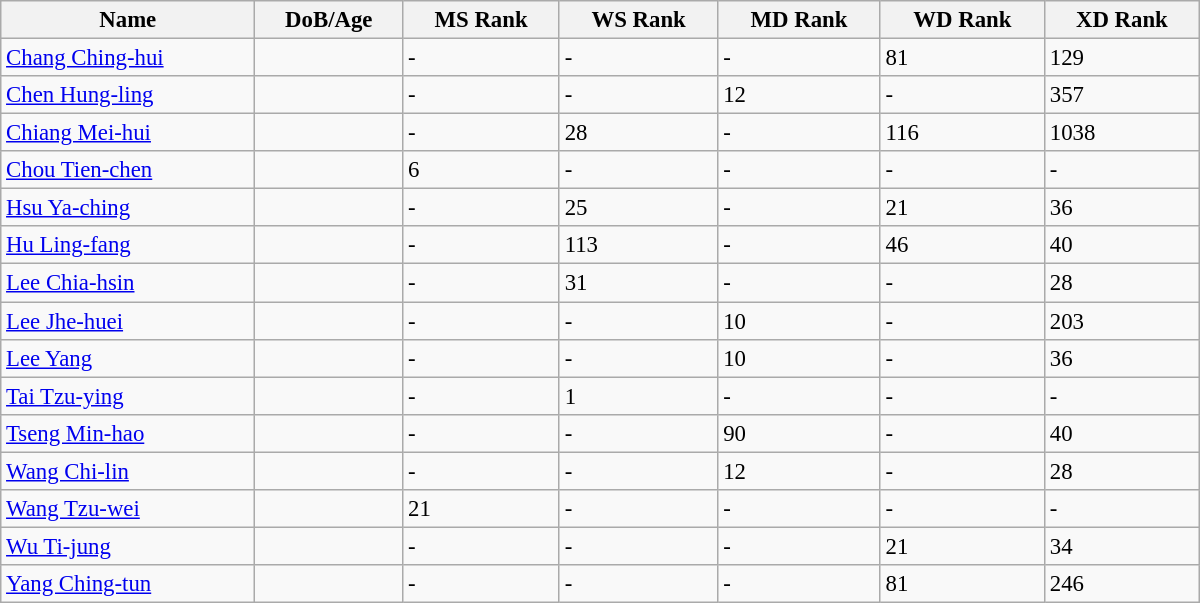<table class="wikitable"  style="width:800px; font-size:95%;">
<tr>
<th align="left">Name</th>
<th align="left">DoB/Age</th>
<th align="left">MS Rank</th>
<th align="left">WS Rank</th>
<th align="left">MD Rank</th>
<th align="left">WD Rank</th>
<th align="left">XD Rank</th>
</tr>
<tr>
<td><a href='#'>Chang Ching-hui</a></td>
<td></td>
<td>-</td>
<td>-</td>
<td>-</td>
<td>81</td>
<td>129</td>
</tr>
<tr>
<td><a href='#'>Chen Hung-ling</a></td>
<td></td>
<td>-</td>
<td>-</td>
<td>12</td>
<td>-</td>
<td>357</td>
</tr>
<tr>
<td><a href='#'>Chiang Mei-hui</a></td>
<td></td>
<td>-</td>
<td>28</td>
<td>-</td>
<td>116</td>
<td>1038</td>
</tr>
<tr>
<td><a href='#'>Chou Tien-chen</a></td>
<td></td>
<td>6</td>
<td>-</td>
<td>-</td>
<td>-</td>
<td>-</td>
</tr>
<tr>
<td><a href='#'>Hsu Ya-ching</a></td>
<td></td>
<td>-</td>
<td>25</td>
<td>-</td>
<td>21</td>
<td>36</td>
</tr>
<tr>
<td><a href='#'>Hu Ling-fang</a></td>
<td></td>
<td>-</td>
<td>113</td>
<td>-</td>
<td>46</td>
<td>40</td>
</tr>
<tr>
<td><a href='#'>Lee Chia-hsin</a></td>
<td></td>
<td>-</td>
<td>31</td>
<td>-</td>
<td>-</td>
<td>28</td>
</tr>
<tr>
<td><a href='#'>Lee Jhe-huei</a></td>
<td></td>
<td>-</td>
<td>-</td>
<td>10</td>
<td>-</td>
<td>203</td>
</tr>
<tr>
<td><a href='#'>Lee Yang</a></td>
<td></td>
<td>-</td>
<td>-</td>
<td>10</td>
<td>-</td>
<td>36</td>
</tr>
<tr>
<td><a href='#'>Tai Tzu-ying</a></td>
<td></td>
<td>-</td>
<td>1</td>
<td>-</td>
<td>-</td>
<td>-</td>
</tr>
<tr>
<td><a href='#'>Tseng Min-hao</a></td>
<td></td>
<td>-</td>
<td>-</td>
<td>90</td>
<td>-</td>
<td>40</td>
</tr>
<tr>
<td><a href='#'>Wang Chi-lin</a></td>
<td></td>
<td>-</td>
<td>-</td>
<td>12</td>
<td>-</td>
<td>28</td>
</tr>
<tr>
<td><a href='#'>Wang Tzu-wei</a></td>
<td></td>
<td>21</td>
<td>-</td>
<td>-</td>
<td>-</td>
<td>-</td>
</tr>
<tr>
<td><a href='#'>Wu Ti-jung</a></td>
<td></td>
<td>-</td>
<td>-</td>
<td>-</td>
<td>21</td>
<td>34</td>
</tr>
<tr>
<td><a href='#'>Yang Ching-tun</a></td>
<td></td>
<td>-</td>
<td>-</td>
<td>-</td>
<td>81</td>
<td>246</td>
</tr>
</table>
